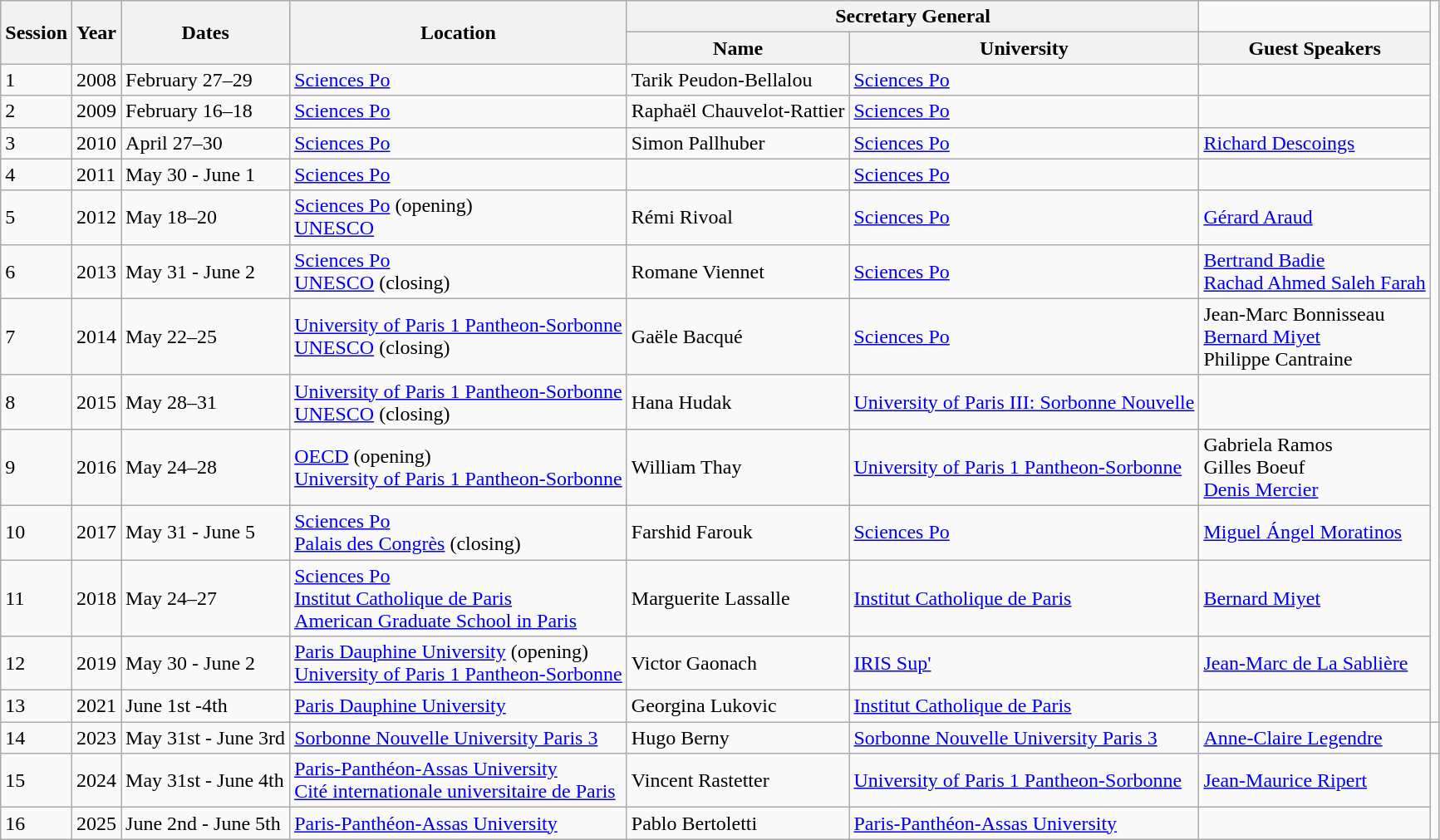<table class="wikitable">
<tr>
<th rowspan="2">Session</th>
<th rowspan="2">Year</th>
<th rowspan="2">Dates</th>
<th rowspan="2">Location</th>
<th colspan="2">Secretary General</th>
<td></td>
</tr>
<tr>
<th>Name</th>
<th>University</th>
<th>Guest Speakers</th>
</tr>
<tr>
<td>1</td>
<td>2008</td>
<td>February 27–29</td>
<td><a href='#'>Sciences Po</a></td>
<td>Tarik Peudon-Bellalou</td>
<td><a href='#'>Sciences Po</a></td>
<td></td>
</tr>
<tr>
<td>2</td>
<td>2009</td>
<td>February 16–18</td>
<td><a href='#'>Sciences Po</a></td>
<td>Raphaël Chauvelot-Rattier</td>
<td><a href='#'>Sciences Po</a></td>
<td></td>
</tr>
<tr>
<td>3</td>
<td>2010</td>
<td>April 27–30</td>
<td><a href='#'>Sciences Po</a></td>
<td>Simon Pallhuber</td>
<td><a href='#'>Sciences Po</a></td>
<td><a href='#'>Richard Descoings</a></td>
</tr>
<tr>
<td>4</td>
<td>2011</td>
<td>May 30 - June 1</td>
<td><a href='#'>Sciences Po</a></td>
<td></td>
<td><a href='#'>Sciences Po</a></td>
<td></td>
</tr>
<tr>
<td>5</td>
<td>2012</td>
<td>May 18–20</td>
<td><a href='#'>Sciences Po</a> (opening)<br><a href='#'>UNESCO</a></td>
<td>Rémi Rivoal</td>
<td><a href='#'>Sciences Po</a></td>
<td><a href='#'>Gérard Araud</a></td>
</tr>
<tr>
<td>6</td>
<td>2013</td>
<td>May 31 - June 2</td>
<td><a href='#'>Sciences Po</a><br><a href='#'>UNESCO</a> (closing)</td>
<td>Romane Viennet</td>
<td><a href='#'>Sciences Po</a></td>
<td><a href='#'>Bertrand Badie</a><br><a href='#'>Rachad Ahmed Saleh Farah</a></td>
</tr>
<tr>
<td>7</td>
<td>2014</td>
<td>May 22–25</td>
<td><a href='#'>University of Paris 1 Pantheon-Sorbonne</a><br><a href='#'>UNESCO</a> (closing)</td>
<td>Gaële Bacqué</td>
<td><a href='#'>Sciences Po</a></td>
<td>Jean-Marc Bonnisseau<br><a href='#'>Bernard Miyet</a><br>Philippe Cantraine</td>
</tr>
<tr>
<td>8</td>
<td>2015</td>
<td>May 28–31</td>
<td><a href='#'>University of Paris 1 Pantheon-Sorbonne</a><br><a href='#'>UNESCO</a> (closing)</td>
<td>Hana Hudak</td>
<td><a href='#'>University of Paris III: Sorbonne Nouvelle</a></td>
<td></td>
</tr>
<tr>
<td>9</td>
<td>2016</td>
<td>May 24–28</td>
<td><a href='#'>OECD</a> (opening)<br><a href='#'>University of Paris 1 Pantheon-Sorbonne</a></td>
<td>William Thay</td>
<td><a href='#'>University of Paris 1 Pantheon-Sorbonne</a></td>
<td>Gabriela Ramos<br>Gilles Boeuf<br><a href='#'>Denis Mercier</a></td>
</tr>
<tr>
<td>10</td>
<td>2017</td>
<td>May 31 - June 5</td>
<td><a href='#'>Sciences Po</a><br><a href='#'>Palais des Congrès</a> (closing)</td>
<td>Farshid Farouk</td>
<td><a href='#'>Sciences Po</a></td>
<td><a href='#'>Miguel Ángel Moratinos</a></td>
</tr>
<tr>
<td>11</td>
<td>2018</td>
<td>May 24–27</td>
<td><a href='#'>Sciences Po</a><br><a href='#'>Institut Catholique de Paris</a><br><a href='#'>American Graduate School in Paris</a></td>
<td>Marguerite Lassalle</td>
<td><a href='#'>Institut Catholique de Paris</a></td>
<td><a href='#'>Bernard Miyet</a></td>
</tr>
<tr>
<td>12</td>
<td>2019</td>
<td>May 30 - June 2</td>
<td><a href='#'>Paris Dauphine University</a> (opening)<br><a href='#'>University of Paris 1 Pantheon-Sorbonne</a></td>
<td>Victor Gaonach</td>
<td><a href='#'>IRIS Sup'</a></td>
<td><a href='#'>Jean-Marc de La Sablière</a></td>
</tr>
<tr>
<td>13</td>
<td>2021</td>
<td>June 1st -4th</td>
<td><a href='#'>Paris Dauphine University</a></td>
<td>Georgina Lukovic</td>
<td><a href='#'>Institut Catholique de Paris</a></td>
<td></td>
</tr>
<tr>
<td>14</td>
<td>2023</td>
<td>May 31st - June 3rd</td>
<td><a href='#'>Sorbonne Nouvelle University Paris 3</a></td>
<td>Hugo Berny</td>
<td><a href='#'>Sorbonne Nouvelle University Paris 3</a></td>
<td><a href='#'>Anne-Claire Legendre</a></td>
<td></td>
</tr>
<tr>
<td>15</td>
<td>2024</td>
<td>May 31st - June 4th</td>
<td><a href='#'>Paris-Panthéon-Assas University</a><br><a href='#'>Cité internationale universitaire de Paris</a></td>
<td>Vincent Rastetter</td>
<td><a href='#'>University of Paris 1 Pantheon-Sorbonne</a></td>
<td><a href='#'>Jean-Maurice Ripert</a></td>
</tr>
<tr>
<td>16</td>
<td>2025</td>
<td>June 2nd - June 5th</td>
<td><a href='#'>Paris-Panthéon-Assas University</a></td>
<td>Pablo Bertoletti</td>
<td><a href='#'>Paris-Panthéon-Assas University</a></td>
<td></td>
</tr>
</table>
